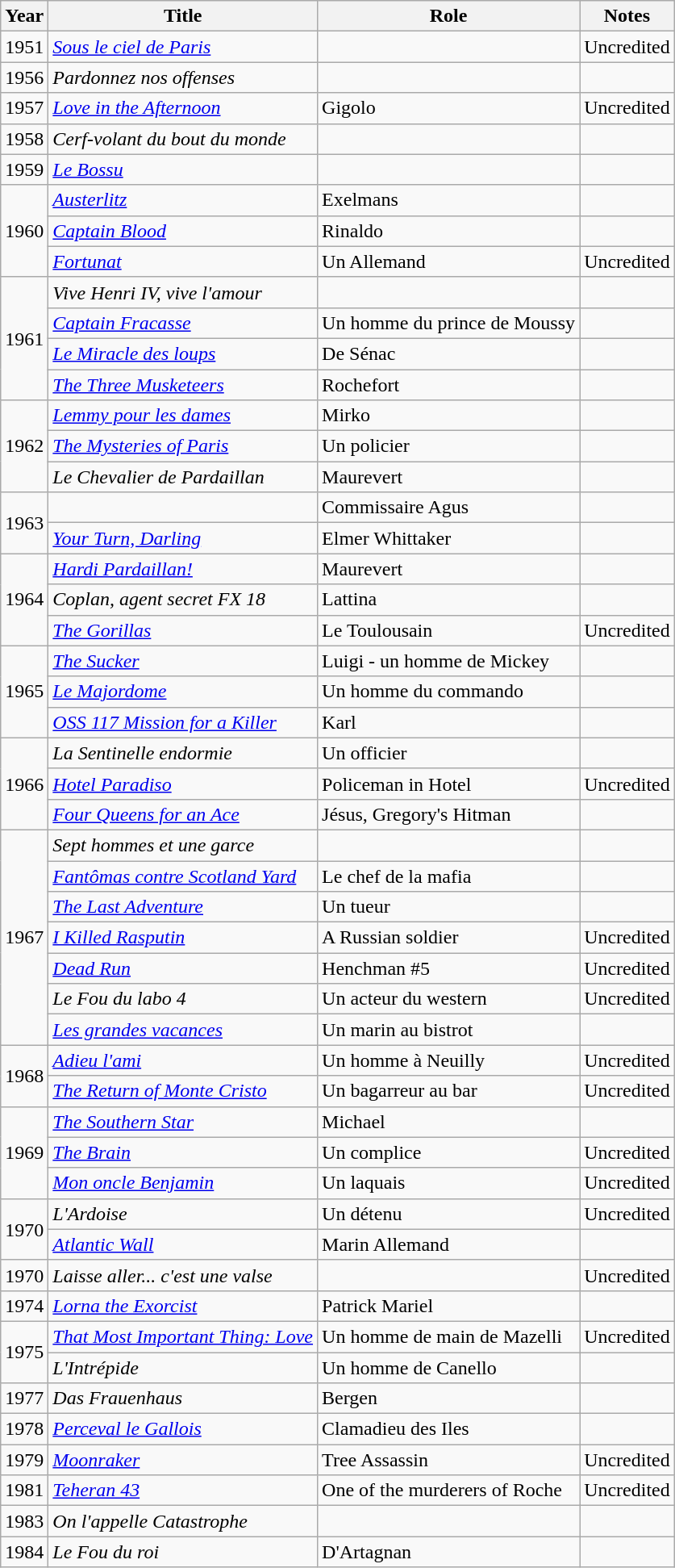<table class="wikitable sortable">
<tr>
<th>Year</th>
<th>Title</th>
<th>Role</th>
<th class="unsortable">Notes</th>
</tr>
<tr>
<td>1951</td>
<td><em><a href='#'>Sous le ciel de Paris</a></em></td>
<td></td>
<td>Uncredited</td>
</tr>
<tr>
<td>1956</td>
<td><em>Pardonnez nos offenses</em></td>
<td></td>
<td></td>
</tr>
<tr>
<td>1957</td>
<td><em><a href='#'>Love in the Afternoon</a></em></td>
<td>Gigolo</td>
<td>Uncredited</td>
</tr>
<tr>
<td>1958</td>
<td><em>Cerf-volant du bout du monde</em></td>
<td></td>
<td></td>
</tr>
<tr>
<td>1959</td>
<td><em><a href='#'>Le Bossu</a></em></td>
<td></td>
<td></td>
</tr>
<tr>
<td rowspan=3>1960</td>
<td><em><a href='#'>Austerlitz</a></em></td>
<td>Exelmans</td>
<td></td>
</tr>
<tr>
<td><em><a href='#'>Captain Blood</a></em></td>
<td>Rinaldo</td>
<td></td>
</tr>
<tr>
<td><em><a href='#'>Fortunat</a></em></td>
<td>Un Allemand</td>
<td>Uncredited</td>
</tr>
<tr>
<td rowspan=4>1961</td>
<td><em>Vive Henri IV, vive l'amour</em></td>
<td></td>
<td></td>
</tr>
<tr>
<td><em><a href='#'>Captain Fracasse</a></em></td>
<td>Un homme du prince de Moussy</td>
<td></td>
</tr>
<tr>
<td><em><a href='#'>Le Miracle des loups</a></em></td>
<td>De Sénac</td>
<td></td>
</tr>
<tr>
<td><em><a href='#'>The Three Musketeers</a></em></td>
<td>Rochefort</td>
<td></td>
</tr>
<tr>
<td rowspan=3>1962</td>
<td><em><a href='#'>Lemmy pour les dames</a></em></td>
<td>Mirko</td>
<td></td>
</tr>
<tr>
<td><em><a href='#'>The Mysteries of Paris</a></em></td>
<td>Un policier</td>
<td></td>
</tr>
<tr>
<td><em>Le Chevalier de Pardaillan</em></td>
<td>Maurevert</td>
<td></td>
</tr>
<tr>
<td rowspan=2>1963</td>
<td><em></em></td>
<td>Commissaire Agus</td>
<td></td>
</tr>
<tr>
<td><em><a href='#'>Your Turn, Darling</a></em></td>
<td>Elmer Whittaker</td>
<td></td>
</tr>
<tr>
<td rowspan=3>1964</td>
<td><em><a href='#'>Hardi Pardaillan!</a></em></td>
<td>Maurevert</td>
<td></td>
</tr>
<tr>
<td><em>Coplan, agent secret FX 18</em></td>
<td>Lattina</td>
<td></td>
</tr>
<tr>
<td><em><a href='#'>The Gorillas</a></em></td>
<td>Le Toulousain</td>
<td>Uncredited</td>
</tr>
<tr>
<td rowspan=3>1965</td>
<td><em><a href='#'>The Sucker</a></em></td>
<td>Luigi - un homme de Mickey</td>
<td></td>
</tr>
<tr>
<td><em><a href='#'>Le Majordome</a></em></td>
<td>Un homme du commando</td>
<td></td>
</tr>
<tr>
<td><em><a href='#'>OSS 117 Mission for a Killer</a></em></td>
<td>Karl</td>
<td></td>
</tr>
<tr>
<td rowspan=3>1966</td>
<td><em>La Sentinelle endormie</em></td>
<td>Un officier</td>
<td></td>
</tr>
<tr>
<td><em><a href='#'>Hotel Paradiso</a></em></td>
<td>Policeman in Hotel</td>
<td>Uncredited</td>
</tr>
<tr>
<td><em><a href='#'>Four Queens for an Ace</a></em></td>
<td>Jésus, Gregory's Hitman</td>
<td></td>
</tr>
<tr>
<td rowspan=7>1967</td>
<td><em>Sept hommes et une garce</em></td>
<td></td>
<td></td>
</tr>
<tr>
<td><em><a href='#'>Fantômas contre Scotland Yard</a></em></td>
<td>Le chef de la mafia</td>
<td></td>
</tr>
<tr>
<td><em><a href='#'>The Last Adventure</a></em></td>
<td>Un tueur</td>
<td></td>
</tr>
<tr>
<td><em><a href='#'>I Killed Rasputin</a></em></td>
<td>A Russian soldier</td>
<td>Uncredited</td>
</tr>
<tr>
<td><em><a href='#'>Dead Run</a></em></td>
<td>Henchman #5</td>
<td>Uncredited</td>
</tr>
<tr>
<td><em>Le Fou du labo 4</em></td>
<td>Un acteur du western</td>
<td>Uncredited</td>
</tr>
<tr>
<td><em><a href='#'>Les grandes vacances</a></em></td>
<td>Un marin au bistrot</td>
<td></td>
</tr>
<tr>
<td rowspan=2>1968</td>
<td><em><a href='#'>Adieu l'ami</a></em></td>
<td>Un homme à Neuilly</td>
<td>Uncredited</td>
</tr>
<tr>
<td><em><a href='#'>The Return of Monte Cristo</a></em></td>
<td>Un bagarreur au bar</td>
<td>Uncredited</td>
</tr>
<tr>
<td rowspan=3>1969</td>
<td><em><a href='#'>The Southern Star</a></em></td>
<td>Michael</td>
<td></td>
</tr>
<tr>
<td><em><a href='#'>The Brain</a></em></td>
<td>Un complice</td>
<td>Uncredited</td>
</tr>
<tr>
<td><em><a href='#'>Mon oncle Benjamin</a></em></td>
<td>Un laquais</td>
<td>Uncredited</td>
</tr>
<tr>
<td rowspan=2>1970</td>
<td><em>L'Ardoise</em></td>
<td>Un détenu</td>
<td>Uncredited</td>
</tr>
<tr>
<td><em><a href='#'>Atlantic Wall</a></em></td>
<td>Marin Allemand</td>
<td></td>
</tr>
<tr>
<td>1970</td>
<td><em>Laisse aller... c'est une valse</em></td>
<td></td>
<td>Uncredited</td>
</tr>
<tr>
<td>1974</td>
<td><em><a href='#'>Lorna the Exorcist</a></em></td>
<td>Patrick Mariel</td>
<td></td>
</tr>
<tr>
<td rowspan=2>1975</td>
<td><em><a href='#'>That Most Important Thing: Love</a></em></td>
<td>Un homme de main de Mazelli</td>
<td>Uncredited</td>
</tr>
<tr>
<td><em>L'Intrépide</em></td>
<td>Un homme de Canello</td>
<td></td>
</tr>
<tr>
<td>1977</td>
<td><em>Das Frauenhaus</em></td>
<td>Bergen</td>
<td></td>
</tr>
<tr>
<td>1978</td>
<td><em><a href='#'>Perceval le Gallois</a></em></td>
<td>Clamadieu des Iles</td>
<td></td>
</tr>
<tr>
<td>1979</td>
<td><em><a href='#'>Moonraker</a></em></td>
<td>Tree Assassin</td>
<td>Uncredited</td>
</tr>
<tr>
<td>1981</td>
<td><em><a href='#'>Teheran 43</a></em></td>
<td>One of the murderers of Roche</td>
<td>Uncredited</td>
</tr>
<tr>
<td>1983</td>
<td><em>On l'appelle Catastrophe</em></td>
<td></td>
<td></td>
</tr>
<tr>
<td>1984</td>
<td><em>Le Fou du roi</em></td>
<td>D'Artagnan</td>
<td></td>
</tr>
</table>
